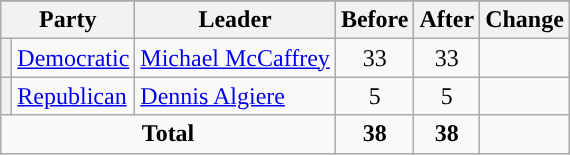<table class="wikitable" style="text-align:center;">
<tr>
</tr>
<tr>
<th colspan=2>Party</th>
<th>Leader</th>
<th>Before</th>
<th>After</th>
<th>Change</th>
</tr>
<tr>
<th style="background-color:"></th>
<td style="text-align:left;"><a href='#'>Democratic</a></td>
<td style="text-align:left;"><a href='#'>Michael McCaffrey</a></td>
<td>33</td>
<td>33</td>
<td></td>
</tr>
<tr>
<th style="background-color:"></th>
<td style="text-align:left;"><a href='#'>Republican</a></td>
<td style="text-align:left;"><a href='#'>Dennis Algiere</a></td>
<td>5</td>
<td>5</td>
<td></td>
</tr>
<tr>
<td colspan=3><strong>Total</strong></td>
<td><strong>38</strong></td>
<td><strong>38</strong></td>
<td></td>
</tr>
</table>
